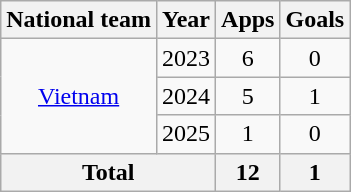<table class="wikitable" style="text-align: center;">
<tr>
<th>National team</th>
<th>Year</th>
<th>Apps</th>
<th>Goals</th>
</tr>
<tr>
<td rowspan=3><a href='#'>Vietnam</a></td>
<td>2023</td>
<td>6</td>
<td>0</td>
</tr>
<tr>
<td>2024</td>
<td>5</td>
<td>1</td>
</tr>
<tr>
<td>2025</td>
<td>1</td>
<td>0</td>
</tr>
<tr>
<th colspan=2>Total</th>
<th>12</th>
<th>1</th>
</tr>
</table>
